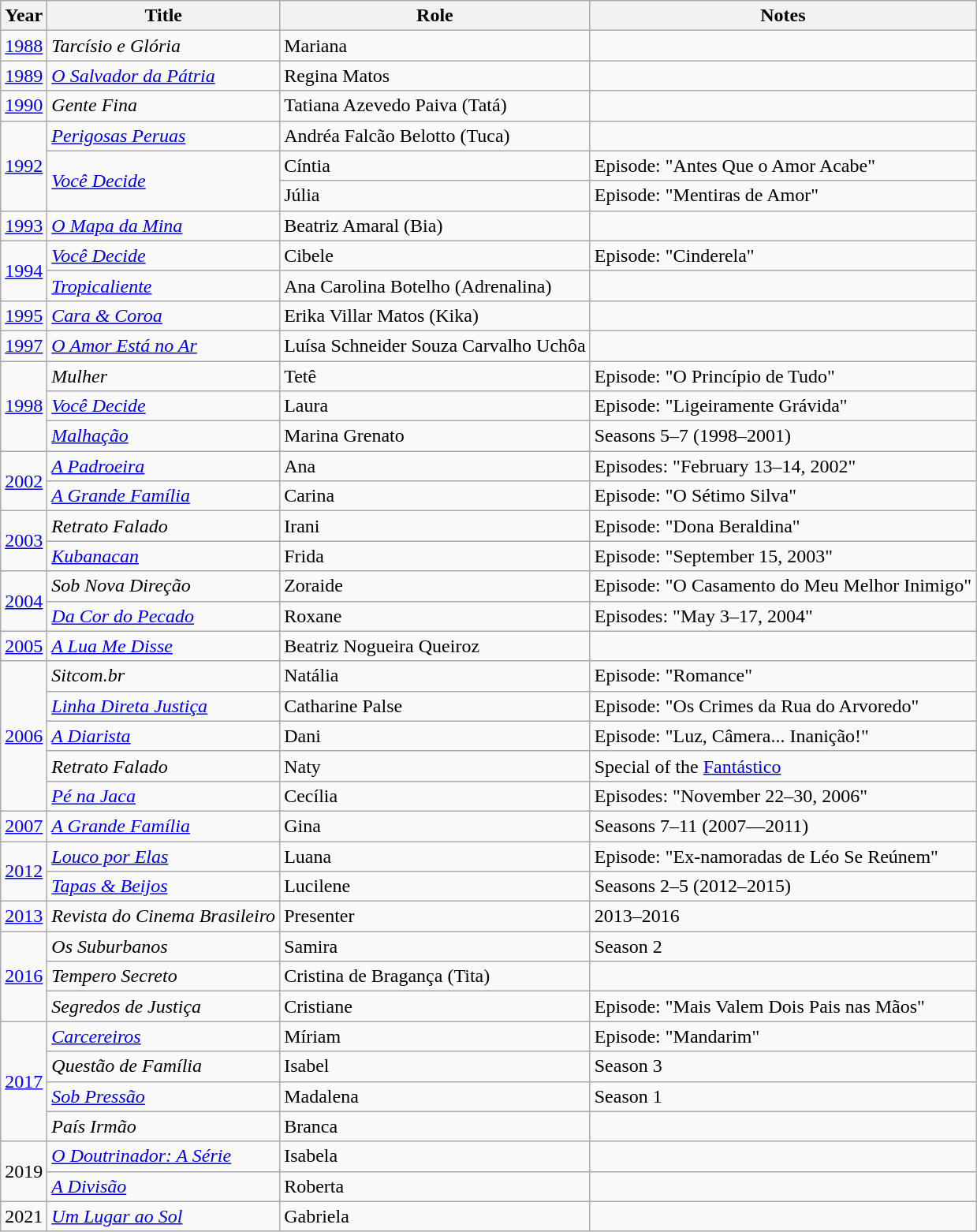<table class="wikitable">
<tr>
<th>Year</th>
<th>Title</th>
<th>Role</th>
<th>Notes</th>
</tr>
<tr>
<td><a href='#'>1988</a></td>
<td><em>Tarcísio e Glória</em></td>
<td>Mariana</td>
<td></td>
</tr>
<tr>
<td><a href='#'>1989</a></td>
<td><em><a href='#'>O Salvador da Pátria</a></em></td>
<td>Regina Matos</td>
<td></td>
</tr>
<tr>
<td><a href='#'>1990</a></td>
<td><em>Gente Fina</em></td>
<td>Tatiana Azevedo Paiva (Tatá)</td>
<td></td>
</tr>
<tr>
<td rowspan="3"><a href='#'>1992</a></td>
<td><em><a href='#'>Perigosas Peruas</a></em></td>
<td>Andréa Falcão Belotto (Tuca)</td>
<td></td>
</tr>
<tr>
<td rowspan="2"><em><a href='#'>Você Decide</a></em></td>
<td>Cíntia</td>
<td>Episode: "Antes Que o Amor Acabe"</td>
</tr>
<tr>
<td>Júlia</td>
<td>Episode: "Mentiras de Amor"</td>
</tr>
<tr>
<td><a href='#'>1993</a></td>
<td><em><a href='#'>O Mapa da Mina</a></em></td>
<td>Beatriz Amaral (Bia)</td>
<td></td>
</tr>
<tr>
<td rowspan="2"><a href='#'>1994</a></td>
<td><em><a href='#'>Você Decide</a></em></td>
<td>Cibele</td>
<td>Episode: "Cinderela"</td>
</tr>
<tr>
<td><em><a href='#'>Tropicaliente</a></em></td>
<td>Ana Carolina Botelho (Adrenalina)</td>
<td></td>
</tr>
<tr>
<td><a href='#'>1995</a></td>
<td><em><a href='#'>Cara & Coroa</a></em></td>
<td>Erika Villar Matos (Kika)</td>
<td></td>
</tr>
<tr>
<td><a href='#'>1997</a></td>
<td><em><a href='#'>O Amor Está no Ar</a></em></td>
<td>Luísa Schneider Souza Carvalho Uchôa</td>
<td></td>
</tr>
<tr>
<td rowspan="3"><a href='#'>1998</a></td>
<td><em>Mulher</em></td>
<td>Tetê</td>
<td>Episode: "O Princípio de Tudo"</td>
</tr>
<tr>
<td><em><a href='#'>Você Decide</a></em></td>
<td>Laura</td>
<td>Episode: "Ligeiramente Grávida"</td>
</tr>
<tr>
<td><em><a href='#'>Malhação</a></em></td>
<td>Marina Grenato</td>
<td>Seasons 5–7 (1998–2001)</td>
</tr>
<tr>
<td rowspan="2"><a href='#'>2002</a></td>
<td><em><a href='#'>A Padroeira</a></em></td>
<td>Ana</td>
<td>Episodes: "February 13–14, 2002"</td>
</tr>
<tr>
<td><em><a href='#'>A Grande Família</a></em></td>
<td>Carina</td>
<td>Episode: "O Sétimo Silva"</td>
</tr>
<tr>
<td rowspan="2"><a href='#'>2003</a></td>
<td><em>Retrato Falado</em></td>
<td>Irani</td>
<td>Episode: "Dona Beraldina"</td>
</tr>
<tr>
<td><em><a href='#'>Kubanacan</a></em></td>
<td>Frida</td>
<td>Episode: "September 15, 2003"</td>
</tr>
<tr>
<td rowspan="2"><a href='#'>2004</a></td>
<td><em>Sob Nova Direção</em></td>
<td>Zoraide</td>
<td>Episode: "O Casamento do Meu Melhor Inimigo"</td>
</tr>
<tr>
<td><em><a href='#'>Da Cor do Pecado</a></em></td>
<td>Roxane</td>
<td>Episodes: "May 3–17, 2004"</td>
</tr>
<tr>
<td><a href='#'>2005</a></td>
<td><em><a href='#'>A Lua Me Disse</a></em></td>
<td>Beatriz Nogueira Queiroz</td>
<td></td>
</tr>
<tr>
<td rowspan="5"><a href='#'>2006</a></td>
<td><em>Sitcom.br</em></td>
<td>Natália</td>
<td>Episode: "Romance"</td>
</tr>
<tr>
<td><em><a href='#'>Linha Direta Justiça</a></em></td>
<td>Catharine Palse</td>
<td>Episode: "Os Crimes da Rua do Arvoredo"</td>
</tr>
<tr>
<td><em><a href='#'>A Diarista</a></em></td>
<td>Dani</td>
<td>Episode: "Luz, Câmera... Inanição!"</td>
</tr>
<tr>
<td><em>Retrato Falado</em></td>
<td>Naty</td>
<td>Special of the <a href='#'>Fantástico</a></td>
</tr>
<tr>
<td><em><a href='#'>Pé na Jaca</a></em></td>
<td>Cecília</td>
<td>Episodes: "November 22–30, 2006"</td>
</tr>
<tr>
<td><a href='#'>2007</a></td>
<td><em><a href='#'>A Grande Família</a></em></td>
<td>Gina</td>
<td>Seasons 7–11 (2007—2011)</td>
</tr>
<tr>
<td rowspan="2"><a href='#'>2012</a></td>
<td><em><a href='#'>Louco por Elas</a></em></td>
<td>Luana</td>
<td>Episode: "Ex-namoradas de Léo Se Reúnem"</td>
</tr>
<tr>
<td><em><a href='#'>Tapas & Beijos</a></em></td>
<td>Lucilene</td>
<td>Seasons 2–5 (2012–2015)</td>
</tr>
<tr>
<td><a href='#'>2013</a></td>
<td><em>Revista do Cinema Brasileiro</em></td>
<td>Presenter</td>
<td>2013–2016</td>
</tr>
<tr>
<td rowspan="3"><a href='#'>2016</a></td>
<td><em>Os Suburbanos</em></td>
<td>Samira</td>
<td>Season 2</td>
</tr>
<tr>
<td><em>Tempero Secreto</em></td>
<td>Cristina de Bragança (Tita)</td>
<td></td>
</tr>
<tr>
<td><em>Segredos de Justiça</em></td>
<td>Cristiane</td>
<td>Episode: "Mais Valem Dois Pais nas Mãos"</td>
</tr>
<tr>
<td rowspan="4"><a href='#'>2017</a></td>
<td><em><a href='#'>Carcereiros</a></em></td>
<td>Míriam</td>
<td>Episode: "Mandarim"</td>
</tr>
<tr>
<td><em>Questão de Família</em></td>
<td>Isabel</td>
<td>Season 3</td>
</tr>
<tr>
<td><em><a href='#'>Sob Pressão</a></em></td>
<td>Madalena</td>
<td>Season 1</td>
</tr>
<tr>
<td><em>País Irmão</em></td>
<td>Branca</td>
<td></td>
</tr>
<tr>
<td rowspan="2">2019</td>
<td><em><a href='#'>O Doutrinador: A Série</a></em></td>
<td>Isabela</td>
<td></td>
</tr>
<tr>
<td><em><a href='#'>A Divisão</a></em></td>
<td>Roberta</td>
<td></td>
</tr>
<tr>
<td>2021</td>
<td><em><a href='#'>Um Lugar ao Sol</a></em></td>
<td>Gabriela</td>
<td></td>
</tr>
</table>
